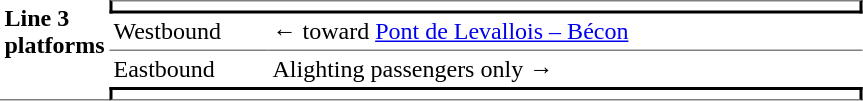<table border=0 cellspacing=0 cellpadding=3>
<tr>
<td style="border-bottom:solid 1px gray;" width=50 rowspan=10 valign=top><strong>Line 3 platforms</strong></td>
<td style="border-top:solid 1px gray;border-right:solid 2px black;border-left:solid 2px black;border-bottom:solid 2px black;text-align:center;" colspan=2></td>
</tr>
<tr>
<td style="border-bottom:solid 1px gray;" width=100>Westbound</td>
<td style="border-bottom:solid 1px gray;" width=390>←   toward <a href='#'>Pont de Levallois – Bécon</a> </td>
</tr>
<tr>
<td>Eastbound</td>
<td>   Alighting passengers only →</td>
</tr>
<tr>
<td style="border-top:solid 2px black;border-right:solid 2px black;border-left:solid 2px black;border-bottom:solid 1px gray;text-align:center;" colspan=2></td>
</tr>
</table>
